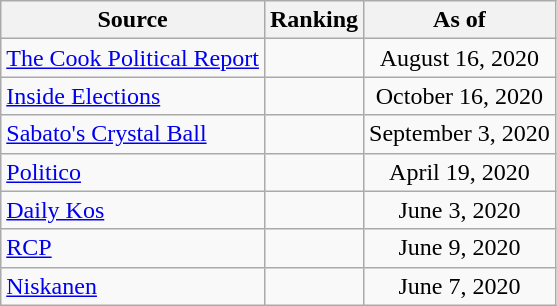<table class="wikitable" style="text-align:center">
<tr>
<th>Source</th>
<th>Ranking</th>
<th>As of</th>
</tr>
<tr>
<td style="text-align:left"><a href='#'>The Cook Political Report</a></td>
<td></td>
<td>August 16, 2020</td>
</tr>
<tr>
<td style="text-align:left"><a href='#'>Inside Elections</a></td>
<td></td>
<td>October 16, 2020</td>
</tr>
<tr>
<td style="text-align:left"><a href='#'>Sabato's Crystal Ball</a></td>
<td></td>
<td>September 3, 2020</td>
</tr>
<tr>
<td style="text-align:left"><a href='#'>Politico</a></td>
<td></td>
<td>April 19, 2020</td>
</tr>
<tr>
<td style="text-align:left"><a href='#'>Daily Kos</a></td>
<td></td>
<td>June 3, 2020</td>
</tr>
<tr>
<td style="text-align:left"><a href='#'>RCP</a></td>
<td></td>
<td>June 9, 2020</td>
</tr>
<tr>
<td style="text-align:left"><a href='#'>Niskanen</a></td>
<td></td>
<td>June 7, 2020</td>
</tr>
</table>
